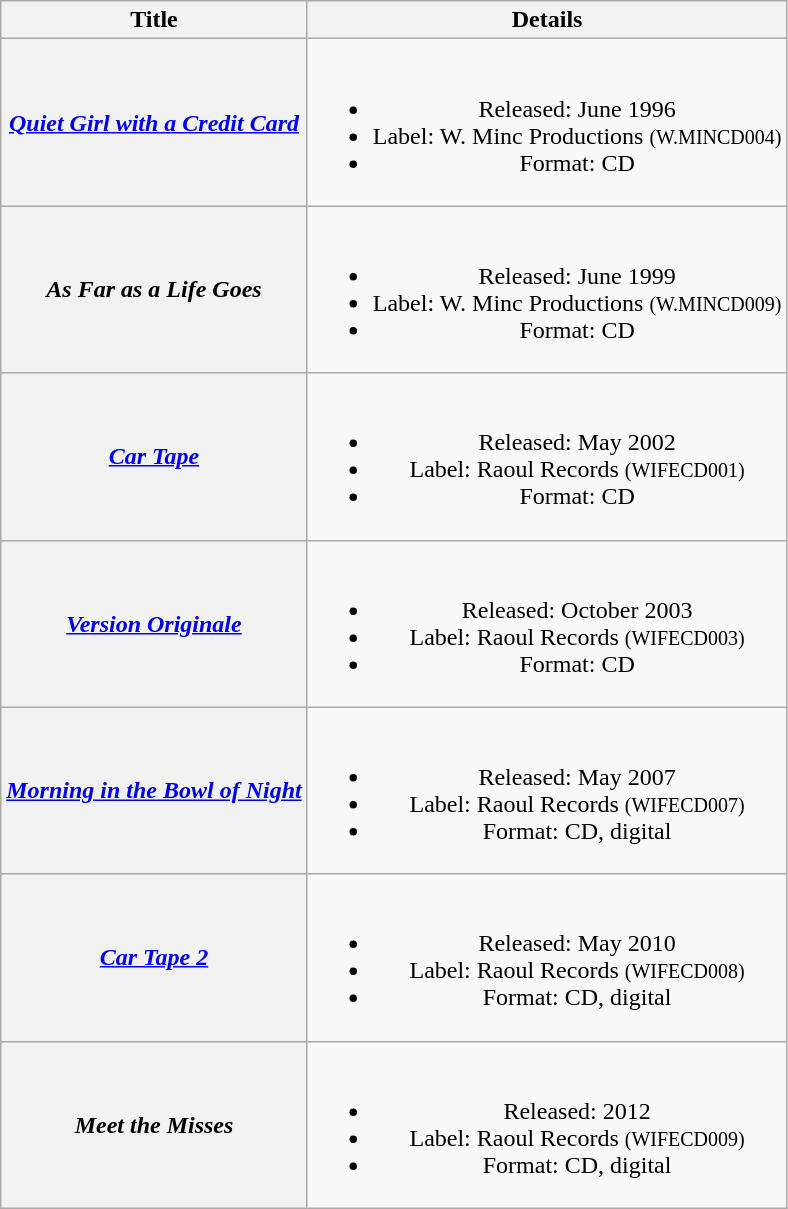<table class="wikitable plainrowheaders" style="text-align:center;" border="1">
<tr>
<th>Title</th>
<th>Details</th>
</tr>
<tr>
<th scope="row"><em><a href='#'>Quiet Girl with a Credit Card</a></em></th>
<td><br><ul><li>Released: June 1996</li><li>Label: W. Minc Productions <small>(W.MINCD004)</small></li><li>Format: CD</li></ul></td>
</tr>
<tr>
<th scope="row"><em>As Far as a Life Goes</em></th>
<td><br><ul><li>Released: June 1999</li><li>Label: W. Minc Productions <small>(W.MINCD009)</small></li><li>Format: CD</li></ul></td>
</tr>
<tr>
<th scope="row"><em><a href='#'>Car Tape</a></em></th>
<td><br><ul><li>Released: May 2002</li><li>Label: Raoul Records <small>(WIFECD001)</small></li><li>Format: CD</li></ul></td>
</tr>
<tr>
<th scope="row"><em><a href='#'>Version Originale</a></em></th>
<td><br><ul><li>Released: October 2003</li><li>Label: Raoul Records <small>(WIFECD003)</small></li><li>Format: CD</li></ul></td>
</tr>
<tr>
<th scope="row"><em><a href='#'>Morning in the Bowl of Night</a></em></th>
<td><br><ul><li>Released: May 2007</li><li>Label: Raoul Records <small>(WIFECD007)</small></li><li>Format: CD, digital</li></ul></td>
</tr>
<tr>
<th scope="row"><em><a href='#'>Car Tape 2</a></em></th>
<td><br><ul><li>Released: May 2010</li><li>Label: Raoul Records <small>(WIFECD008)</small></li><li>Format: CD, digital</li></ul></td>
</tr>
<tr>
<th scope="row"><em>Meet the Misses</em></th>
<td><br><ul><li>Released: 2012</li><li>Label: Raoul Records <small>(WIFECD009)</small></li><li>Format: CD, digital</li></ul></td>
</tr>
</table>
